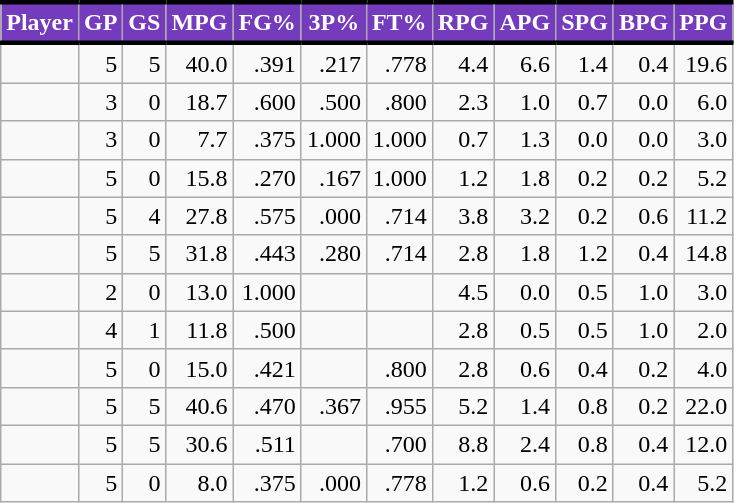<table class="wikitable sortable" style="text-align:right;">
<tr>
<th style="background:#753BBD; color:#FFFFFF; border-top:#010101 3px solid; border-bottom:#010101 3px solid;">Player</th>
<th style="background:#753BBD; color:#FFFFFF; border-top:#010101 3px solid; border-bottom:#010101 3px solid;">GP</th>
<th style="background:#753BBD; color:#FFFFFF; border-top:#010101 3px solid; border-bottom:#010101 3px solid;">GS</th>
<th style="background:#753BBD; color:#FFFFFF; border-top:#010101 3px solid; border-bottom:#010101 3px solid;">MPG</th>
<th style="background:#753BBD; color:#FFFFFF; border-top:#010101 3px solid; border-bottom:#010101 3px solid;">FG%</th>
<th style="background:#753BBD; color:#FFFFFF; border-top:#010101 3px solid; border-bottom:#010101 3px solid;">3P%</th>
<th style="background:#753BBD; color:#FFFFFF; border-top:#010101 3px solid; border-bottom:#010101 3px solid;">FT%</th>
<th style="background:#753BBD; color:#FFFFFF; border-top:#010101 3px solid; border-bottom:#010101 3px solid;">RPG</th>
<th style="background:#753BBD; color:#FFFFFF; border-top:#010101 3px solid; border-bottom:#010101 3px solid;">APG</th>
<th style="background:#753BBD; color:#FFFFFF; border-top:#010101 3px solid; border-bottom:#010101 3px solid;">SPG</th>
<th style="background:#753BBD; color:#FFFFFF; border-top:#010101 3px solid; border-bottom:#010101 3px solid;">BPG</th>
<th style="background:#753BBD; color:#FFFFFF; border-top:#010101 3px solid; border-bottom:#010101 3px solid;">PPG</th>
</tr>
<tr>
<td></td>
<td>5</td>
<td>5</td>
<td>40.0</td>
<td>.391</td>
<td>.217</td>
<td>.778</td>
<td>4.4</td>
<td>6.6</td>
<td>1.4</td>
<td>0.4</td>
<td>19.6</td>
</tr>
<tr>
<td></td>
<td>3</td>
<td>0</td>
<td>18.7</td>
<td>.600</td>
<td>.500</td>
<td>.800</td>
<td>2.3</td>
<td>1.0</td>
<td>0.7</td>
<td>0.0</td>
<td>6.0</td>
</tr>
<tr>
<td></td>
<td>3</td>
<td>0</td>
<td>7.7</td>
<td>.375</td>
<td>1.000</td>
<td>1.000</td>
<td>0.7</td>
<td>1.3</td>
<td>0.0</td>
<td>0.0</td>
<td>3.0</td>
</tr>
<tr>
<td></td>
<td>5</td>
<td>0</td>
<td>15.8</td>
<td>.270</td>
<td>.167</td>
<td>1.000</td>
<td>1.2</td>
<td>1.8</td>
<td>0.2</td>
<td>0.2</td>
<td>5.2</td>
</tr>
<tr>
<td></td>
<td>5</td>
<td>4</td>
<td>27.8</td>
<td>.575</td>
<td>.000</td>
<td>.714</td>
<td>3.8</td>
<td>3.2</td>
<td>0.2</td>
<td>0.6</td>
<td>11.2</td>
</tr>
<tr>
<td></td>
<td>5</td>
<td>5</td>
<td>31.8</td>
<td>.443</td>
<td>.280</td>
<td>.714</td>
<td>2.8</td>
<td>1.8</td>
<td>1.2</td>
<td>0.4</td>
<td>14.8</td>
</tr>
<tr>
<td></td>
<td>2</td>
<td>0</td>
<td>13.0</td>
<td>1.000</td>
<td></td>
<td></td>
<td>4.5</td>
<td>0.0</td>
<td>0.5</td>
<td>1.0</td>
<td>3.0</td>
</tr>
<tr>
<td></td>
<td>4</td>
<td>1</td>
<td>11.8</td>
<td>.500</td>
<td></td>
<td></td>
<td>2.8</td>
<td>0.5</td>
<td>0.5</td>
<td>1.0</td>
<td>2.0</td>
</tr>
<tr>
<td></td>
<td>5</td>
<td>0</td>
<td>15.0</td>
<td>.421</td>
<td></td>
<td>.800</td>
<td>2.8</td>
<td>0.6</td>
<td>0.4</td>
<td>0.2</td>
<td>4.0</td>
</tr>
<tr>
<td></td>
<td>5</td>
<td>5</td>
<td>40.6</td>
<td>.470</td>
<td>.367</td>
<td>.955</td>
<td>5.2</td>
<td>1.4</td>
<td>0.8</td>
<td>0.2</td>
<td>22.0</td>
</tr>
<tr>
<td></td>
<td>5</td>
<td>5</td>
<td>30.6</td>
<td>.511</td>
<td></td>
<td>.700</td>
<td>8.8</td>
<td>2.4</td>
<td>0.8</td>
<td>0.4</td>
<td>12.0</td>
</tr>
<tr>
<td></td>
<td>5</td>
<td>0</td>
<td>8.0</td>
<td>.375</td>
<td>.000</td>
<td>.778</td>
<td>1.2</td>
<td>0.6</td>
<td>0.2</td>
<td>0.4</td>
<td>5.2</td>
</tr>
</table>
